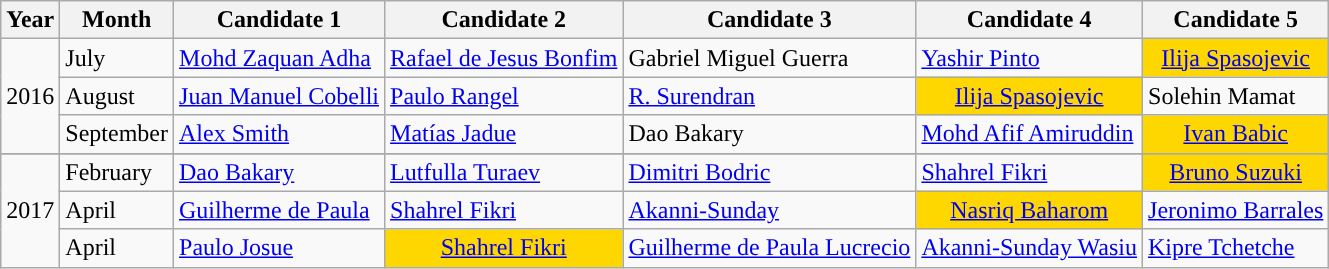<table class="wikitable">
<tr>
<th>Year</th>
<th>Month</th>
<th>Candidate 1</th>
<th>Candidate 2</th>
<th>Candidate 3</th>
<th>Candidate 4</th>
<th>Candidate 5</th>
</tr>
<tr>
<td rowspan=3>2016</td>
<td>July</td>
<td><a href='#'>Mohd Zaquan Adha</a></td>
<td><a href='#'>Rafael de Jesus Bonfim</a></td>
<td>Gabriel Miguel Guerra</td>
<td><a href='#'>Yashir Pinto</a></td>
<td align=center style="background-color:#ffd700"><a href='#'>Ilija Spasojevic</a></td>
</tr>
<tr>
<td>August</td>
<td><a href='#'>Juan Manuel Cobelli</a></td>
<td><a href='#'>Paulo Rangel</a></td>
<td><a href='#'>R. Surendran</a></td>
<td align=center style="background-color:#ffd700"><a href='#'>Ilija Spasojevic</a></td>
<td>Solehin Mamat</td>
</tr>
<tr>
<td>September</td>
<td><a href='#'>Alex Smith</a></td>
<td><a href='#'>Matías Jadue</a></td>
<td>Dao Bakary</td>
<td><a href='#'>Mohd Afif Amiruddin</a></td>
<td align=center style="background-color:#ffd700"><a href='#'>Ivan Babic</a></td>
</tr>
<tr>
</tr>
<tr>
<td rowspan=3>2017</td>
<td>February</td>
<td> <a href='#'>Dao Bakary</a></td>
<td> <a href='#'>Lutfulla Turaev</a></td>
<td> <a href='#'>Dimitri Bodric</a></td>
<td> <a href='#'>Shahrel Fikri</a></td>
<td align=center style="background-color:#ffd700">  <a href='#'>Bruno Suzuki</a></td>
</tr>
<tr>
<td>April</td>
<td> <a href='#'>Guilherme de Paula</a></td>
<td> <a href='#'>Shahrel Fikri</a></td>
<td> <a href='#'>Akanni-Sunday</a></td>
<td align=center style="background-color:#ffd700"> <a href='#'>Nasriq Baharom</a></td>
<td> <a href='#'>Jeronimo Barrales</a></td>
</tr>
<tr>
<td>April</td>
<td> <a href='#'>Paulo Josue</a></td>
<td align=center style="background-color:#ffd700"> <a href='#'>Shahrel Fikri</a></td>
<td> <a href='#'>Guilherme de Paula Lucrecio</a></td>
<td> <a href='#'>Akanni-Sunday Wasiu</a></td>
<td> <a href='#'>Kipre Tchetche</a></td>
</tr>
</table>
